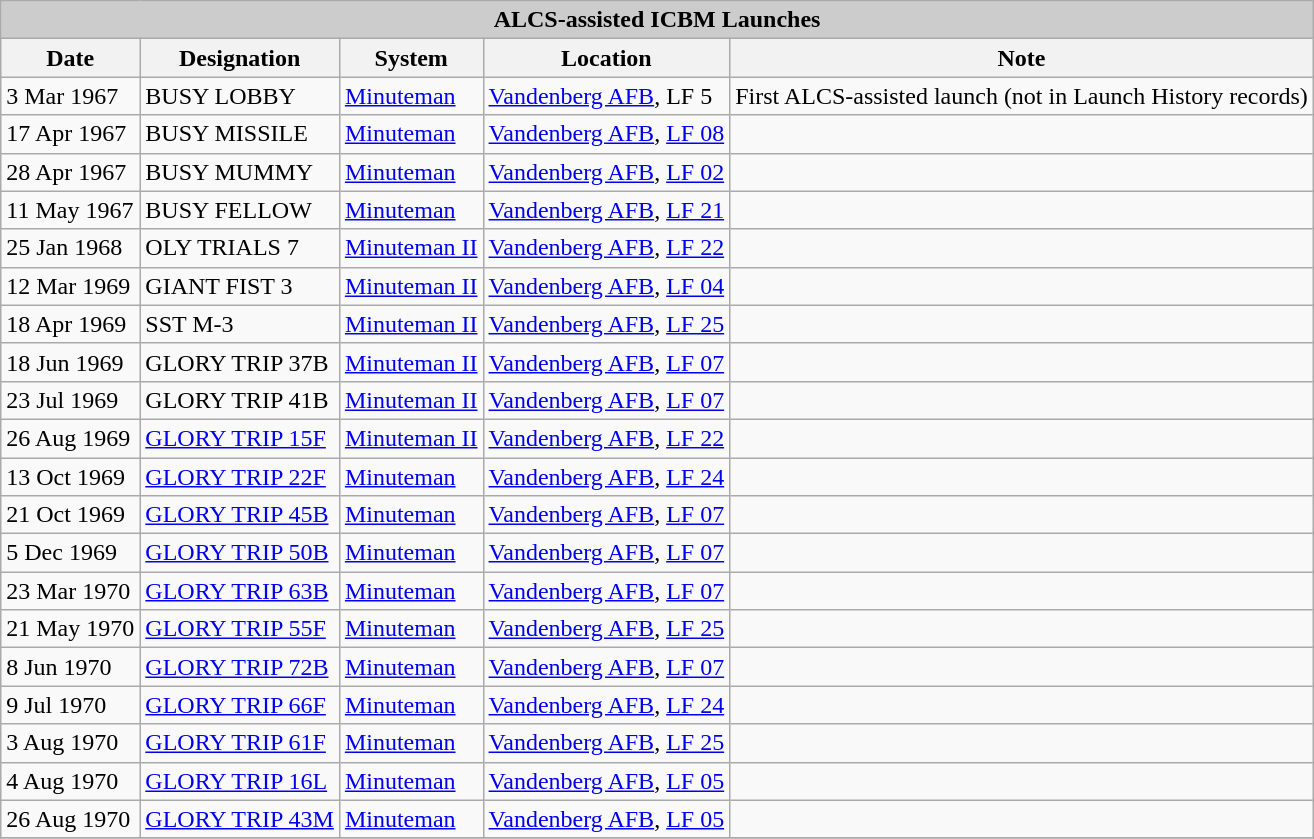<table class="wikitable collapsible collapsed" border="1">
<tr>
<td style="background:#cccccc;" colspan="6" align="center"><strong>ALCS-assisted ICBM Launches</strong></td>
</tr>
<tr>
<th>Date</th>
<th>Designation</th>
<th>System</th>
<th>Location</th>
<th>Note</th>
</tr>
<tr>
<td>3 Mar 1967</td>
<td>BUSY LOBBY</td>
<td><a href='#'>Minuteman</a></td>
<td><a href='#'>Vandenberg AFB</a>, LF 5</td>
<td>First ALCS-assisted launch (not in Launch History records)</td>
</tr>
<tr>
<td>17 Apr 1967</td>
<td>BUSY MISSILE</td>
<td><a href='#'>Minuteman</a></td>
<td><a href='#'>Vandenberg AFB</a>, <a href='#'>LF 08</a></td>
<td></td>
</tr>
<tr>
<td>28 Apr 1967</td>
<td>BUSY MUMMY</td>
<td><a href='#'>Minuteman</a></td>
<td><a href='#'>Vandenberg AFB</a>, <a href='#'>LF 02</a></td>
<td></td>
</tr>
<tr>
<td>11 May 1967</td>
<td>BUSY FELLOW</td>
<td><a href='#'>Minuteman</a></td>
<td><a href='#'>Vandenberg AFB</a>, <a href='#'>LF 21</a></td>
<td></td>
</tr>
<tr>
<td>25 Jan 1968</td>
<td>OLY TRIALS 7</td>
<td><a href='#'>Minuteman II</a></td>
<td><a href='#'>Vandenberg AFB</a>, <a href='#'>LF 22</a></td>
<td></td>
</tr>
<tr>
<td>12 Mar 1969</td>
<td>GIANT FIST 3</td>
<td><a href='#'>Minuteman II</a></td>
<td><a href='#'>Vandenberg AFB</a>, <a href='#'>LF 04</a></td>
<td></td>
</tr>
<tr>
<td>18 Apr 1969</td>
<td>SST M-3</td>
<td><a href='#'>Minuteman II</a></td>
<td><a href='#'>Vandenberg AFB</a>, <a href='#'>LF 25</a></td>
<td></td>
</tr>
<tr>
<td>18 Jun 1969</td>
<td>GLORY TRIP 37B</td>
<td><a href='#'>Minuteman II</a></td>
<td><a href='#'>Vandenberg AFB</a>, <a href='#'>LF 07</a></td>
<td></td>
</tr>
<tr>
<td>23 Jul 1969</td>
<td>GLORY TRIP 41B</td>
<td><a href='#'>Minuteman II</a></td>
<td><a href='#'>Vandenberg AFB</a>, <a href='#'>LF 07</a></td>
<td></td>
</tr>
<tr>
<td>26 Aug 1969</td>
<td><a href='#'>GLORY TRIP 15F</a></td>
<td><a href='#'>Minuteman II</a></td>
<td><a href='#'>Vandenberg AFB</a>, <a href='#'>LF 22</a></td>
<td></td>
</tr>
<tr>
<td>13 Oct 1969</td>
<td><a href='#'>GLORY TRIP 22F</a></td>
<td><a href='#'>Minuteman</a></td>
<td><a href='#'>Vandenberg AFB</a>, <a href='#'>LF 24</a></td>
<td></td>
</tr>
<tr>
<td>21 Oct 1969</td>
<td><a href='#'>GLORY TRIP 45B</a></td>
<td><a href='#'>Minuteman</a></td>
<td><a href='#'>Vandenberg AFB</a>, <a href='#'>LF 07</a></td>
<td></td>
</tr>
<tr>
<td>5 Dec 1969</td>
<td><a href='#'>GLORY TRIP 50B</a></td>
<td><a href='#'>Minuteman</a></td>
<td><a href='#'>Vandenberg AFB</a>, <a href='#'>LF 07</a></td>
<td></td>
</tr>
<tr>
<td>23 Mar 1970</td>
<td><a href='#'>GLORY TRIP 63B</a></td>
<td><a href='#'>Minuteman</a></td>
<td><a href='#'>Vandenberg AFB</a>, <a href='#'>LF 07</a></td>
<td></td>
</tr>
<tr>
<td>21 May 1970</td>
<td><a href='#'>GLORY TRIP 55F</a></td>
<td><a href='#'>Minuteman</a></td>
<td><a href='#'>Vandenberg AFB</a>, <a href='#'>LF 25</a></td>
<td></td>
</tr>
<tr>
<td>8 Jun 1970</td>
<td><a href='#'>GLORY TRIP 72B</a></td>
<td><a href='#'>Minuteman</a></td>
<td><a href='#'>Vandenberg AFB</a>, <a href='#'>LF 07</a></td>
<td></td>
</tr>
<tr>
<td>9 Jul 1970</td>
<td><a href='#'>GLORY TRIP 66F</a></td>
<td><a href='#'>Minuteman</a></td>
<td><a href='#'>Vandenberg AFB</a>, <a href='#'>LF 24</a></td>
<td></td>
</tr>
<tr>
<td>3 Aug 1970</td>
<td><a href='#'>GLORY TRIP 61F</a></td>
<td><a href='#'>Minuteman</a></td>
<td><a href='#'>Vandenberg AFB</a>, <a href='#'>LF 25</a></td>
<td></td>
</tr>
<tr>
<td>4 Aug 1970</td>
<td><a href='#'>GLORY TRIP 16L</a></td>
<td><a href='#'>Minuteman</a></td>
<td><a href='#'>Vandenberg AFB</a>, <a href='#'>LF 05</a></td>
<td></td>
</tr>
<tr>
<td>26 Aug 1970</td>
<td><a href='#'>GLORY TRIP 43M</a></td>
<td><a href='#'>Minuteman</a></td>
<td><a href='#'>Vandenberg AFB</a>, <a href='#'>LF 05</a></td>
<td></td>
</tr>
<tr>
</tr>
</table>
